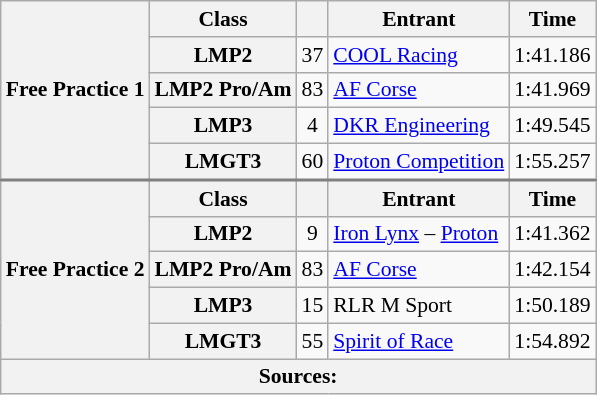<table class="wikitable" style="font-size:90%;">
<tr>
<th rowspan="5">Free Practice 1</th>
<th>Class</th>
<th></th>
<th>Entrant</th>
<th>Time</th>
</tr>
<tr>
<th>LMP2</th>
<td align="center">37</td>
<td> <a href='#'>COOL Racing</a></td>
<td>1:41.186</td>
</tr>
<tr>
<th>LMP2 Pro/Am</th>
<td align="center">83</td>
<td> <a href='#'>AF Corse</a></td>
<td>1:41.969</td>
</tr>
<tr>
<th>LMP3</th>
<td align="center">4</td>
<td> <a href='#'>DKR Engineering</a></td>
<td>1:49.545</td>
</tr>
<tr>
<th>LMGT3</th>
<td align="center">60</td>
<td> <a href='#'>Proton Competition</a></td>
<td>1:55.257</td>
</tr>
<tr style="border-top:2px solid #808080">
<th rowspan="5">Free Practice 2</th>
<th>Class</th>
<th></th>
<th>Entrant</th>
<th>Time</th>
</tr>
<tr>
<th>LMP2</th>
<td align="center">9</td>
<td> <a href='#'>Iron Lynx</a> – <a href='#'>Proton</a></td>
<td>1:41.362</td>
</tr>
<tr>
<th>LMP2 Pro/Am</th>
<td align="center">83</td>
<td> <a href='#'>AF Corse</a></td>
<td>1:42.154</td>
</tr>
<tr>
<th>LMP3</th>
<td align="center">15</td>
<td> RLR M Sport</td>
<td>1:50.189</td>
</tr>
<tr>
<th>LMGT3</th>
<td align="center">55</td>
<td> <a href='#'>Spirit of Race</a></td>
<td>1:54.892</td>
</tr>
<tr>
<th colspan="5">Sources:</th>
</tr>
</table>
